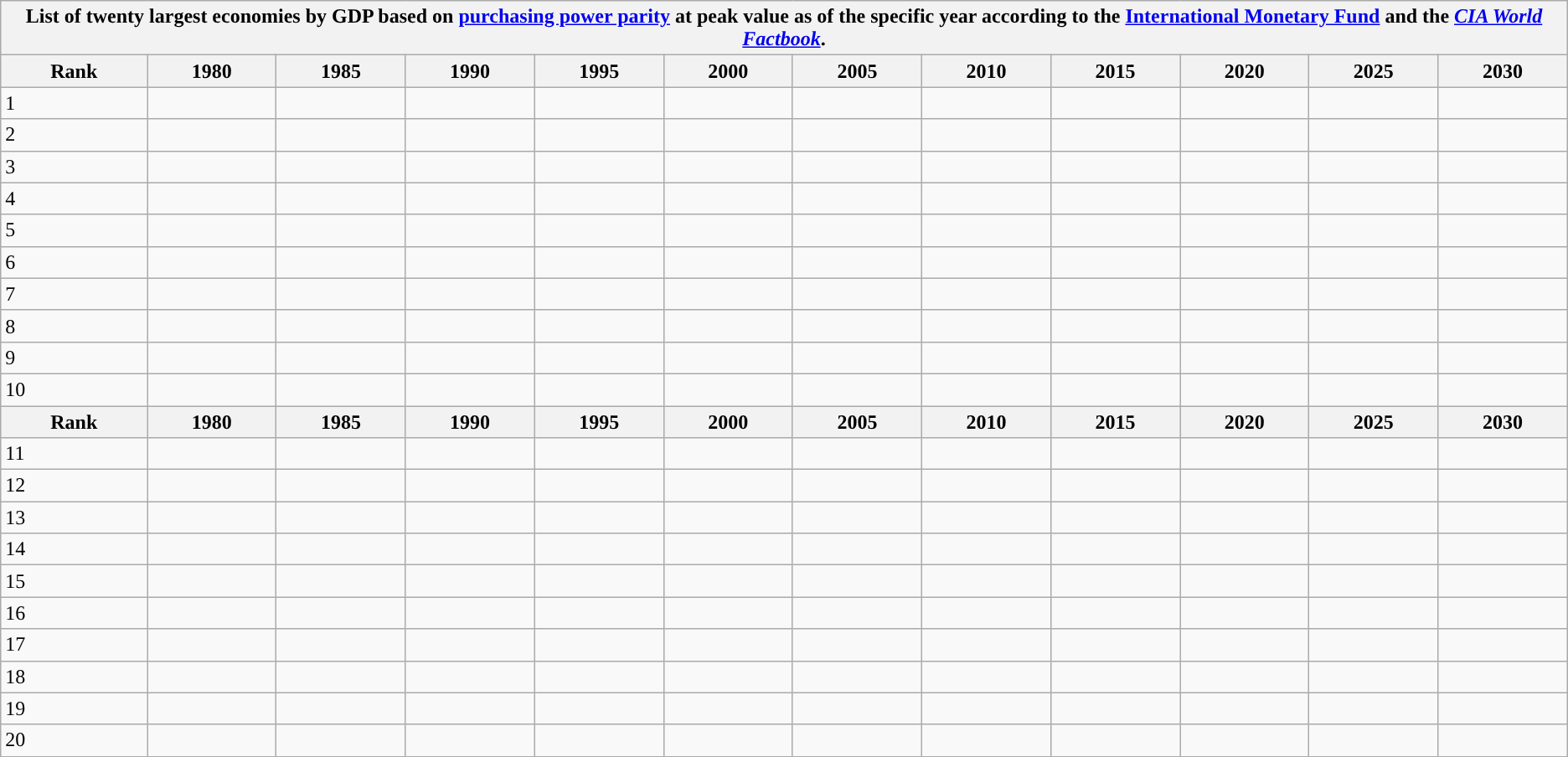<table class="wikitable mw-collapsible ">
<tr>
<th style="text-align:center;" colspan="12">List of twenty largest economies by GDP based on <a href='#'>purchasing power parity</a> at peak value as of the specific year according to the <a href='#'>International Monetary Fund</a> and the <em><a href='#'>CIA World Factbook</a></em>.</th>
</tr>
<tr>
<th>Rank</th>
<th>1980</th>
<th>1985</th>
<th>1990</th>
<th>1995</th>
<th>2000</th>
<th>2005</th>
<th>2010</th>
<th>2015</th>
<th>2020</th>
<th>2025</th>
<th>2030</th>
</tr>
<tr>
<td>1</td>
<td></td>
<td></td>
<td></td>
<td></td>
<td></td>
<td></td>
<td></td>
<td></td>
<td></td>
<td></td>
<td></td>
</tr>
<tr>
<td>2</td>
<td></td>
<td></td>
<td></td>
<td></td>
<td></td>
<td></td>
<td></td>
<td></td>
<td></td>
<td></td>
<td></td>
</tr>
<tr>
<td>3</td>
<td></td>
<td></td>
<td></td>
<td></td>
<td></td>
<td></td>
<td></td>
<td></td>
<td></td>
<td></td>
<td></td>
</tr>
<tr>
<td>4</td>
<td></td>
<td></td>
<td></td>
<td></td>
<td></td>
<td></td>
<td></td>
<td></td>
<td></td>
<td></td>
<td></td>
</tr>
<tr>
<td>5</td>
<td></td>
<td></td>
<td></td>
<td></td>
<td></td>
<td></td>
<td></td>
<td></td>
<td></td>
<td></td>
<td></td>
</tr>
<tr>
<td>6</td>
<td></td>
<td></td>
<td></td>
<td></td>
<td></td>
<td></td>
<td></td>
<td></td>
<td></td>
<td></td>
<td></td>
</tr>
<tr>
<td>7</td>
<td></td>
<td></td>
<td></td>
<td></td>
<td></td>
<td></td>
<td></td>
<td></td>
<td></td>
<td></td>
<td></td>
</tr>
<tr>
<td>8</td>
<td></td>
<td></td>
<td></td>
<td></td>
<td></td>
<td></td>
<td></td>
<td></td>
<td></td>
<td></td>
<td></td>
</tr>
<tr>
<td>9</td>
<td></td>
<td></td>
<td></td>
<td></td>
<td></td>
<td></td>
<td></td>
<td></td>
<td></td>
<td></td>
<td></td>
</tr>
<tr>
<td>10</td>
<td></td>
<td></td>
<td></td>
<td></td>
<td></td>
<td></td>
<td></td>
<td></td>
<td></td>
<td></td>
<td></td>
</tr>
<tr>
<th>Rank</th>
<th>1980</th>
<th>1985</th>
<th>1990</th>
<th>1995</th>
<th>2000</th>
<th>2005</th>
<th>2010</th>
<th>2015</th>
<th>2020</th>
<th>2025</th>
<th>2030</th>
</tr>
<tr>
<td>11</td>
<td></td>
<td></td>
<td></td>
<td></td>
<td></td>
<td></td>
<td></td>
<td></td>
<td></td>
<td></td>
<td></td>
</tr>
<tr>
<td>12</td>
<td></td>
<td></td>
<td></td>
<td></td>
<td></td>
<td></td>
<td></td>
<td></td>
<td></td>
<td></td>
<td></td>
</tr>
<tr>
<td>13</td>
<td></td>
<td></td>
<td></td>
<td></td>
<td></td>
<td></td>
<td></td>
<td></td>
<td></td>
<td></td>
<td></td>
</tr>
<tr>
<td>14</td>
<td></td>
<td></td>
<td></td>
<td></td>
<td></td>
<td></td>
<td></td>
<td></td>
<td></td>
<td></td>
<td></td>
</tr>
<tr>
<td>15</td>
<td></td>
<td></td>
<td></td>
<td></td>
<td></td>
<td></td>
<td></td>
<td></td>
<td></td>
<td></td>
<td></td>
</tr>
<tr>
<td>16</td>
<td></td>
<td></td>
<td></td>
<td></td>
<td></td>
<td></td>
<td></td>
<td></td>
<td></td>
<td></td>
<td></td>
</tr>
<tr>
<td>17</td>
<td></td>
<td></td>
<td></td>
<td></td>
<td></td>
<td></td>
<td></td>
<td></td>
<td></td>
<td></td>
<td></td>
</tr>
<tr>
<td>18</td>
<td></td>
<td></td>
<td></td>
<td></td>
<td></td>
<td></td>
<td></td>
<td></td>
<td></td>
<td></td>
<td></td>
</tr>
<tr>
<td>19</td>
<td></td>
<td></td>
<td></td>
<td></td>
<td></td>
<td></td>
<td></td>
<td></td>
<td></td>
<td></td>
<td></td>
</tr>
<tr>
<td>20</td>
<td></td>
<td></td>
<td></td>
<td></td>
<td></td>
<td></td>
<td></td>
<td></td>
<td></td>
<td></td>
<td></td>
</tr>
</table>
